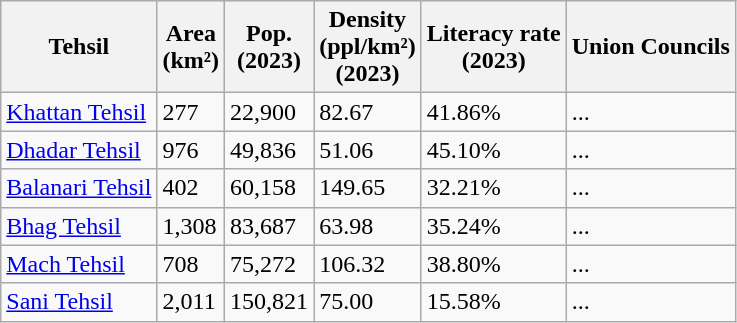<table class="wikitable sortable static-row-numbers static-row-header-hash">
<tr>
<th>Tehsil</th>
<th>Area<br>(km²)</th>
<th>Pop.<br>(2023)</th>
<th>Density<br>(ppl/km²)<br>(2023)</th>
<th>Literacy rate<br>(2023)</th>
<th>Union Councils</th>
</tr>
<tr>
<td><a href='#'>Khattan Tehsil</a></td>
<td>277</td>
<td>22,900</td>
<td>82.67</td>
<td>41.86%</td>
<td>...</td>
</tr>
<tr>
<td><a href='#'>Dhadar Tehsil</a></td>
<td>976</td>
<td>49,836</td>
<td>51.06</td>
<td>45.10%</td>
<td>...</td>
</tr>
<tr>
<td><a href='#'>Balanari Tehsil</a></td>
<td>402</td>
<td>60,158</td>
<td>149.65</td>
<td>32.21%</td>
<td>...</td>
</tr>
<tr>
<td><a href='#'>Bhag Tehsil</a></td>
<td>1,308</td>
<td>83,687</td>
<td>63.98</td>
<td>35.24%</td>
<td>...</td>
</tr>
<tr>
<td><a href='#'>Mach Tehsil</a></td>
<td>708</td>
<td>75,272</td>
<td>106.32</td>
<td>38.80%</td>
<td>...</td>
</tr>
<tr>
<td><a href='#'>Sani Tehsil</a></td>
<td>2,011</td>
<td>150,821</td>
<td>75.00</td>
<td>15.58%</td>
<td>...</td>
</tr>
</table>
